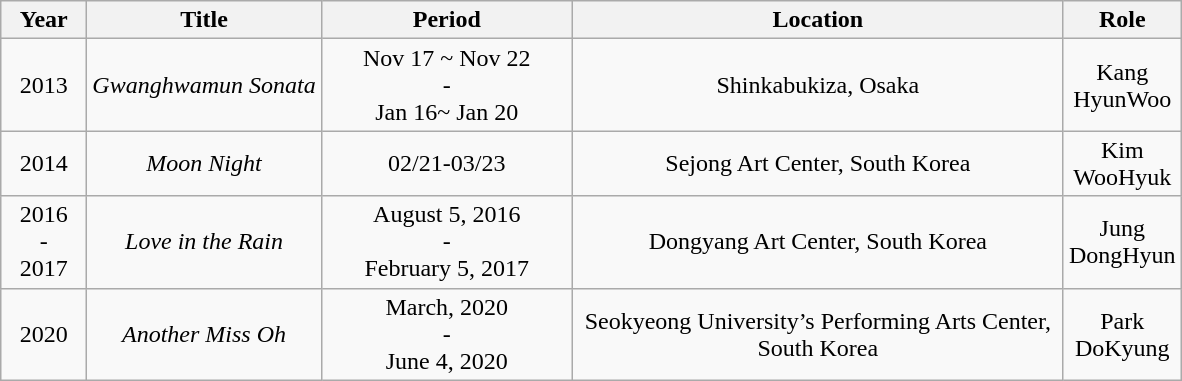<table class="wikitable">
<tr>
<th width="50px">Year</th>
<th>Title</th>
<th style="width:10em;">Period</th>
<th style="width:20em;">Location</th>
<th width="60px">Role</th>
</tr>
<tr>
<td align="center">2013</td>
<td align="center"><em>Gwanghwamun Sonata</em></td>
<td align="center">Nov 17 ~ Nov 22<br>-<br>Jan 16~ Jan 20</td>
<td align="center">Shinkabukiza, Osaka</td>
<td align="center">Kang HyunWoo</td>
</tr>
<tr>
<td align="center">2014</td>
<td align="center"><em>Moon Night</em></td>
<td align="center">02/21-03/23</td>
<td align="center">Sejong Art Center, South Korea</td>
<td align="center">Kim WooHyuk</td>
</tr>
<tr>
<td align="center">2016<br>-<br>2017</td>
<td align="center"><em>Love in the Rain</em></td>
<td align="center">August 5, 2016<br>-<br>February 5, 2017</td>
<td align="center">Dongyang Art Center, South Korea</td>
<td align="center" rowspan="1">Jung DongHyun</td>
</tr>
<tr>
<td align="center">2020</td>
<td align="center"><em>Another Miss Oh</em></td>
<td align="center">March, 2020<br>-<br>June 4, 2020</td>
<td align="center">Seokyeong University’s Performing Arts Center, South Korea</td>
<td align="center">Park DoKyung</td>
</tr>
</table>
